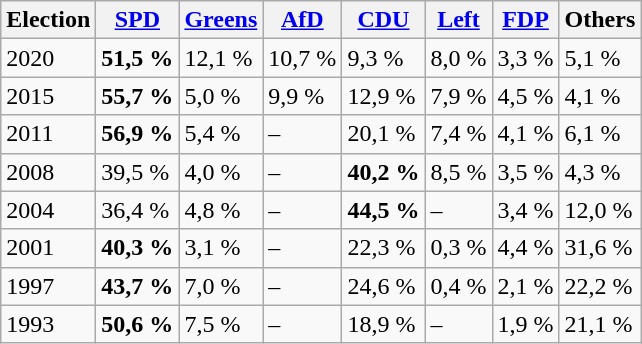<table class="wikitable zebra">
<tr class="hintergrundfarbe5">
<th>Election</th>
<th><a href='#'>SPD</a></th>
<th><a href='#'>Greens</a></th>
<th><a href='#'>AfD</a></th>
<th><a href='#'>CDU</a></th>
<th><a href='#'>Left</a></th>
<th><a href='#'>FDP</a></th>
<th>Others</th>
</tr>
<tr>
<td>2020</td>
<td><strong>51,5 %</strong></td>
<td>12,1 %</td>
<td>10,7 %</td>
<td>9,3 %</td>
<td>8,0 %</td>
<td>3,3 %</td>
<td>5,1 %</td>
</tr>
<tr>
<td>2015</td>
<td><strong>55,7 %</strong></td>
<td>5,0 %</td>
<td>9,9 %</td>
<td>12,9 %</td>
<td>7,9 %</td>
<td>4,5 %</td>
<td>4,1 %</td>
</tr>
<tr>
<td>2011</td>
<td><strong>56,9 %</strong></td>
<td>5,4 %</td>
<td>–</td>
<td>20,1 %</td>
<td>7,4 %</td>
<td>4,1 %</td>
<td>6,1 %</td>
</tr>
<tr>
<td>2008</td>
<td>39,5 %</td>
<td>4,0 %</td>
<td>–</td>
<td><strong>40,2 %</strong></td>
<td>8,5 %</td>
<td>3,5 %</td>
<td>4,3 %</td>
</tr>
<tr>
<td>2004</td>
<td>36,4 %</td>
<td>4,8 %</td>
<td>–</td>
<td><strong>44,5 %</strong></td>
<td>–</td>
<td>3,4 %</td>
<td>12,0 %</td>
</tr>
<tr>
<td>2001</td>
<td><strong>40,3 %</strong></td>
<td>3,1 %</td>
<td>–</td>
<td>22,3 %</td>
<td>0,3 %</td>
<td>4,4 %</td>
<td>31,6 %</td>
</tr>
<tr>
<td>1997</td>
<td><strong>43,7 %</strong></td>
<td>7,0 %</td>
<td>–</td>
<td>24,6 %</td>
<td>0,4 %</td>
<td>2,1 %</td>
<td>22,2 %</td>
</tr>
<tr>
<td>1993</td>
<td><strong>50,6 %</strong></td>
<td>7,5 %</td>
<td>–</td>
<td>18,9 %</td>
<td>–</td>
<td>1,9 %</td>
<td>21,1 %</td>
</tr>
</table>
